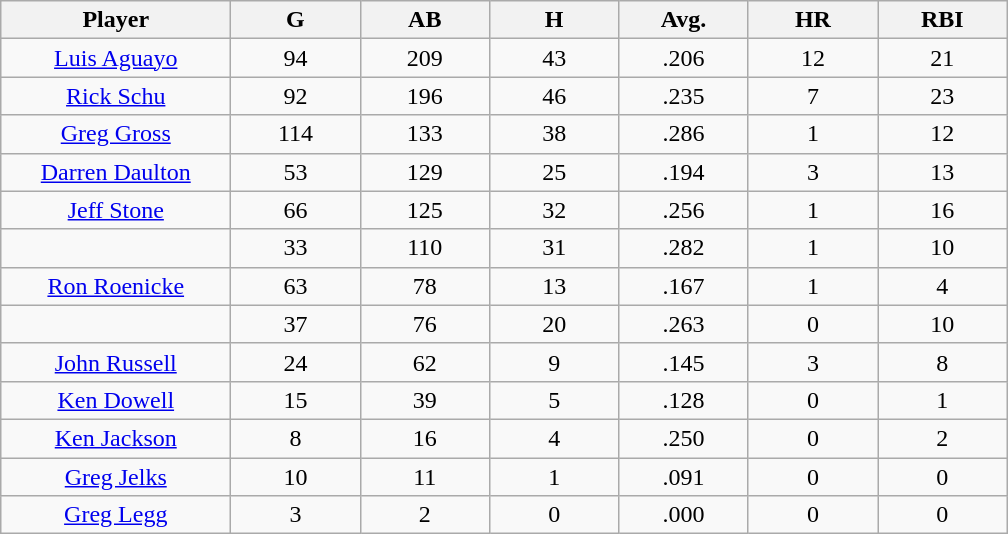<table class="wikitable sortable">
<tr>
<th bgcolor="#DDDDFF" width="16%">Player</th>
<th bgcolor="#DDDDFF" width="9%">G</th>
<th bgcolor="#DDDDFF" width="9%">AB</th>
<th bgcolor="#DDDDFF" width="9%">H</th>
<th bgcolor="#DDDDFF" width="9%">Avg.</th>
<th bgcolor="#DDDDFF" width="9%">HR</th>
<th bgcolor="#DDDDFF" width="9%">RBI</th>
</tr>
<tr align="center">
<td><a href='#'>Luis Aguayo</a></td>
<td>94</td>
<td>209</td>
<td>43</td>
<td>.206</td>
<td>12</td>
<td>21</td>
</tr>
<tr align=center>
<td><a href='#'>Rick Schu</a></td>
<td>92</td>
<td>196</td>
<td>46</td>
<td>.235</td>
<td>7</td>
<td>23</td>
</tr>
<tr align=center>
<td><a href='#'>Greg Gross</a></td>
<td>114</td>
<td>133</td>
<td>38</td>
<td>.286</td>
<td>1</td>
<td>12</td>
</tr>
<tr align=center>
<td><a href='#'>Darren Daulton</a></td>
<td>53</td>
<td>129</td>
<td>25</td>
<td>.194</td>
<td>3</td>
<td>13</td>
</tr>
<tr align=center>
<td><a href='#'>Jeff Stone</a></td>
<td>66</td>
<td>125</td>
<td>32</td>
<td>.256</td>
<td>1</td>
<td>16</td>
</tr>
<tr align=center>
<td></td>
<td>33</td>
<td>110</td>
<td>31</td>
<td>.282</td>
<td>1</td>
<td>10</td>
</tr>
<tr align="center">
<td><a href='#'>Ron Roenicke</a></td>
<td>63</td>
<td>78</td>
<td>13</td>
<td>.167</td>
<td>1</td>
<td>4</td>
</tr>
<tr align=center>
<td></td>
<td>37</td>
<td>76</td>
<td>20</td>
<td>.263</td>
<td>0</td>
<td>10</td>
</tr>
<tr align="center">
<td><a href='#'>John Russell</a></td>
<td>24</td>
<td>62</td>
<td>9</td>
<td>.145</td>
<td>3</td>
<td>8</td>
</tr>
<tr align=center>
<td><a href='#'>Ken Dowell</a></td>
<td>15</td>
<td>39</td>
<td>5</td>
<td>.128</td>
<td>0</td>
<td>1</td>
</tr>
<tr align=center>
<td><a href='#'>Ken Jackson</a></td>
<td>8</td>
<td>16</td>
<td>4</td>
<td>.250</td>
<td>0</td>
<td>2</td>
</tr>
<tr align=center>
<td><a href='#'>Greg Jelks</a></td>
<td>10</td>
<td>11</td>
<td>1</td>
<td>.091</td>
<td>0</td>
<td>0</td>
</tr>
<tr align=center>
<td><a href='#'>Greg Legg</a></td>
<td>3</td>
<td>2</td>
<td>0</td>
<td>.000</td>
<td>0</td>
<td>0</td>
</tr>
</table>
